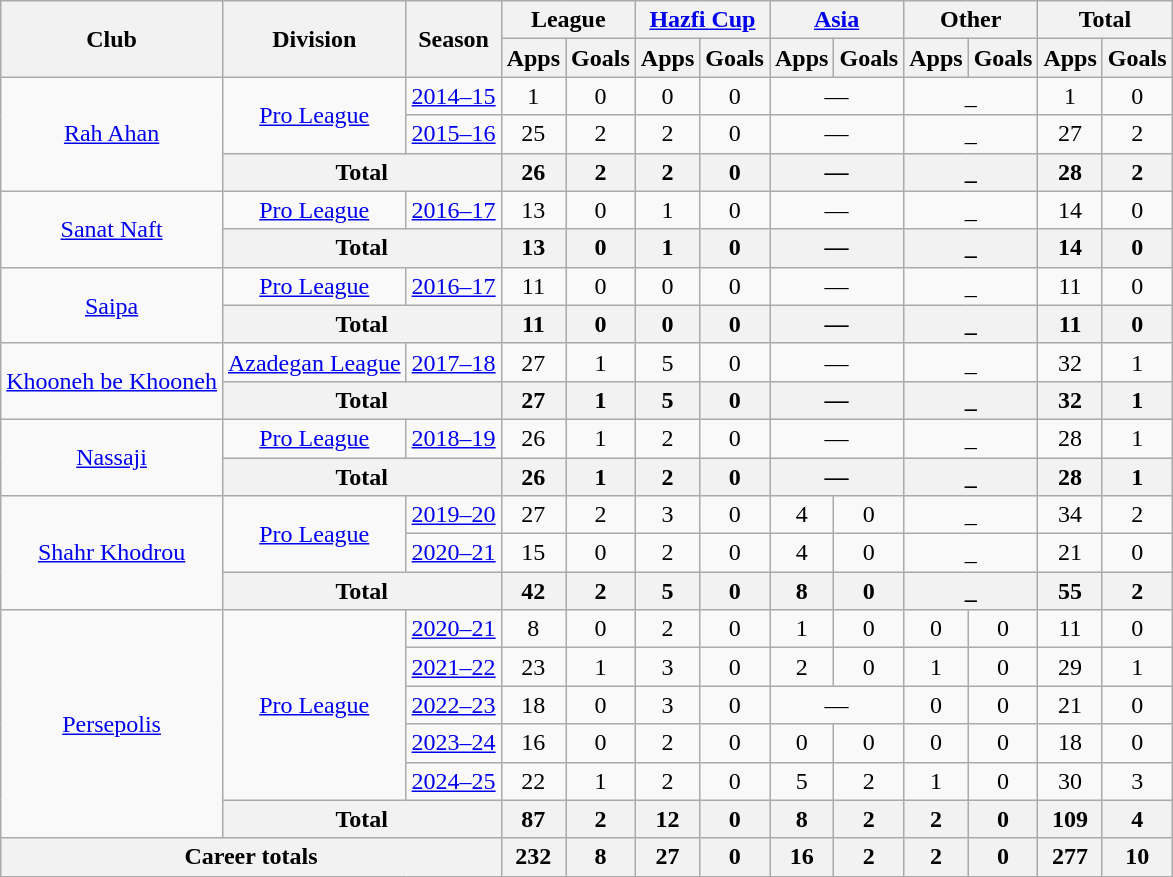<table class="wikitable" style="text-align: center;">
<tr>
<th rowspan="2">Club</th>
<th rowspan="2">Division</th>
<th rowspan="2">Season</th>
<th colspan="2">League</th>
<th colspan="2"><a href='#'>Hazfi Cup</a></th>
<th colspan="2"><a href='#'>Asia</a></th>
<th colspan="2">Other</th>
<th colspan="2">Total</th>
</tr>
<tr>
<th>Apps</th>
<th>Goals</th>
<th>Apps</th>
<th>Goals</th>
<th>Apps</th>
<th>Goals</th>
<th>Apps</th>
<th>Goals</th>
<th>Apps</th>
<th>Goals</th>
</tr>
<tr>
<td rowspan="3"><a href='#'>Rah Ahan</a></td>
<td rowspan="2"><a href='#'>Pro League</a></td>
<td><a href='#'>2014–15</a></td>
<td>1</td>
<td>0</td>
<td>0</td>
<td>0</td>
<td colspan=2>—</td>
<td colspan="2">_</td>
<td>1</td>
<td>0</td>
</tr>
<tr>
<td><a href='#'>2015–16</a></td>
<td>25</td>
<td>2</td>
<td>2</td>
<td>0</td>
<td colspan=2>—</td>
<td colspan="2">_</td>
<td>27</td>
<td>2</td>
</tr>
<tr>
<th colspan="2">Total</th>
<th>26</th>
<th>2</th>
<th>2</th>
<th>0</th>
<th colspan=2>—</th>
<th colspan="2">_</th>
<th>28</th>
<th>2</th>
</tr>
<tr>
<td rowspan="2"><a href='#'>Sanat Naft</a></td>
<td rowspan="1"><a href='#'>Pro League</a></td>
<td><a href='#'>2016–17</a></td>
<td>13</td>
<td>0</td>
<td>1</td>
<td>0</td>
<td colspan=2>—</td>
<td colspan="2">_</td>
<td>14</td>
<td>0</td>
</tr>
<tr>
<th colspan="2">Total</th>
<th>13</th>
<th>0</th>
<th>1</th>
<th>0</th>
<th colspan=2>—</th>
<th colspan="2">_</th>
<th>14</th>
<th>0</th>
</tr>
<tr>
<td rowspan="2"><a href='#'>Saipa</a></td>
<td rowspan="1"><a href='#'>Pro League</a></td>
<td><a href='#'>2016–17</a></td>
<td>11</td>
<td>0</td>
<td>0</td>
<td>0</td>
<td colspan=2>—</td>
<td colspan="2">_</td>
<td>11</td>
<td>0</td>
</tr>
<tr>
<th colspan="2">Total</th>
<th>11</th>
<th>0</th>
<th>0</th>
<th>0</th>
<th colspan=2>—</th>
<th colspan="2">_</th>
<th>11</th>
<th>0</th>
</tr>
<tr>
<td rowspan="2"><a href='#'>Khooneh be Khooneh</a></td>
<td rowspan="1"><a href='#'>Azadegan League</a></td>
<td><a href='#'>2017–18</a></td>
<td>27</td>
<td>1</td>
<td>5</td>
<td>0</td>
<td colspan=2>—</td>
<td colspan="2">_</td>
<td>32</td>
<td>1</td>
</tr>
<tr>
<th colspan="2">Total</th>
<th>27</th>
<th>1</th>
<th>5</th>
<th>0</th>
<th colspan=2>—</th>
<th colspan="2">_</th>
<th>32</th>
<th>1</th>
</tr>
<tr>
<td rowspan="2"><a href='#'>Nassaji</a></td>
<td rowspan="1"><a href='#'>Pro League</a></td>
<td><a href='#'>2018–19</a></td>
<td>26</td>
<td>1</td>
<td>2</td>
<td>0</td>
<td colspan=2>—</td>
<td colspan="2">_</td>
<td>28</td>
<td>1</td>
</tr>
<tr>
<th colspan="2">Total</th>
<th>26</th>
<th>1</th>
<th>2</th>
<th>0</th>
<th colspan=2>—</th>
<th colspan="2">_</th>
<th>28</th>
<th>1</th>
</tr>
<tr>
<td rowspan="3"><a href='#'>Shahr Khodrou</a></td>
<td rowspan="2"><a href='#'>Pro League</a></td>
<td><a href='#'>2019–20</a></td>
<td>27</td>
<td>2</td>
<td>3</td>
<td>0</td>
<td>4</td>
<td>0</td>
<td colspan="2">_</td>
<td>34</td>
<td>2</td>
</tr>
<tr>
<td><a href='#'>2020–21</a></td>
<td>15</td>
<td>0</td>
<td>2</td>
<td>0</td>
<td>4</td>
<td>0</td>
<td colspan="2">_</td>
<td>21</td>
<td>0</td>
</tr>
<tr>
<th colspan="2">Total</th>
<th>42</th>
<th>2</th>
<th>5</th>
<th>0</th>
<th>8</th>
<th>0</th>
<th colspan="2">_</th>
<th>55</th>
<th>2</th>
</tr>
<tr>
<td rowspan="6"><a href='#'>Persepolis</a></td>
<td rowspan="5"><a href='#'>Pro League</a></td>
<td><a href='#'>2020–21</a></td>
<td>8</td>
<td>0</td>
<td>2</td>
<td>0</td>
<td>1</td>
<td>0</td>
<td>0</td>
<td>0</td>
<td>11</td>
<td>0</td>
</tr>
<tr>
<td><a href='#'>2021–22</a></td>
<td>23</td>
<td>1</td>
<td>3</td>
<td>0</td>
<td>2</td>
<td>0</td>
<td>1</td>
<td>0</td>
<td>29</td>
<td>1</td>
</tr>
<tr>
<td><a href='#'>2022–23</a></td>
<td>18</td>
<td>0</td>
<td>3</td>
<td>0</td>
<td colspan=2>—</td>
<td>0</td>
<td>0</td>
<td>21</td>
<td>0</td>
</tr>
<tr>
<td><a href='#'>2023–24</a></td>
<td>16</td>
<td>0</td>
<td>2</td>
<td>0</td>
<td>0</td>
<td>0</td>
<td>0</td>
<td>0</td>
<td>18</td>
<td>0</td>
</tr>
<tr>
<td><a href='#'>2024–25</a></td>
<td>22</td>
<td>1</td>
<td>2</td>
<td>0</td>
<td>5</td>
<td>2</td>
<td>1</td>
<td>0</td>
<td>30</td>
<td>3</td>
</tr>
<tr>
<th colspan="2">Total</th>
<th>87</th>
<th>2</th>
<th>12</th>
<th>0</th>
<th>8</th>
<th>2</th>
<th>2</th>
<th>0</th>
<th>109</th>
<th>4</th>
</tr>
<tr>
<th colspan="3">Career totals</th>
<th>232</th>
<th>8</th>
<th>27</th>
<th>0</th>
<th>16</th>
<th>2</th>
<th>2</th>
<th>0</th>
<th>277</th>
<th>10</th>
</tr>
</table>
